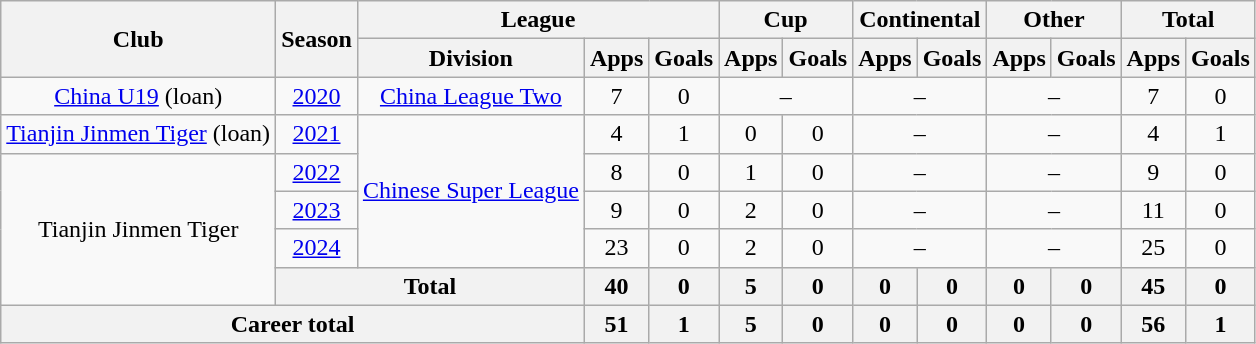<table class="wikitable" style="text-align: center">
<tr>
<th rowspan="2">Club</th>
<th rowspan="2">Season</th>
<th colspan="3">League</th>
<th colspan="2">Cup</th>
<th colspan="2">Continental</th>
<th colspan="2">Other</th>
<th colspan="2">Total</th>
</tr>
<tr>
<th>Division</th>
<th>Apps</th>
<th>Goals</th>
<th>Apps</th>
<th>Goals</th>
<th>Apps</th>
<th>Goals</th>
<th>Apps</th>
<th>Goals</th>
<th>Apps</th>
<th>Goals</th>
</tr>
<tr>
<td><a href='#'>China U19</a> (loan)</td>
<td><a href='#'>2020</a></td>
<td><a href='#'>China League Two</a></td>
<td>7</td>
<td>0</td>
<td colspan="2">–</td>
<td colspan="2">–</td>
<td colspan="2">–</td>
<td>7</td>
<td>0</td>
</tr>
<tr>
<td><a href='#'>Tianjin Jinmen Tiger</a> (loan)</td>
<td><a href='#'>2021</a></td>
<td rowspan="4"><a href='#'>Chinese Super League</a></td>
<td>4</td>
<td>1</td>
<td>0</td>
<td>0</td>
<td colspan="2">–</td>
<td colspan="2">–</td>
<td>4</td>
<td>1</td>
</tr>
<tr>
<td rowspan="4">Tianjin Jinmen Tiger</td>
<td><a href='#'>2022</a></td>
<td>8</td>
<td>0</td>
<td>1</td>
<td>0</td>
<td colspan="2">–</td>
<td colspan="2">–</td>
<td>9</td>
<td>0</td>
</tr>
<tr>
<td><a href='#'>2023</a></td>
<td>9</td>
<td>0</td>
<td>2</td>
<td>0</td>
<td colspan="2">–</td>
<td colspan="2">–</td>
<td>11</td>
<td>0</td>
</tr>
<tr>
<td><a href='#'>2024</a></td>
<td>23</td>
<td>0</td>
<td>2</td>
<td>0</td>
<td colspan="2">–</td>
<td colspan="2">–</td>
<td>25</td>
<td>0</td>
</tr>
<tr>
<th colspan=2>Total</th>
<th>40</th>
<th>0</th>
<th>5</th>
<th>0</th>
<th>0</th>
<th>0</th>
<th>0</th>
<th>0</th>
<th>45</th>
<th>0</th>
</tr>
<tr>
<th colspan=3>Career total</th>
<th>51</th>
<th>1</th>
<th>5</th>
<th>0</th>
<th>0</th>
<th>0</th>
<th>0</th>
<th>0</th>
<th>56</th>
<th>1</th>
</tr>
</table>
